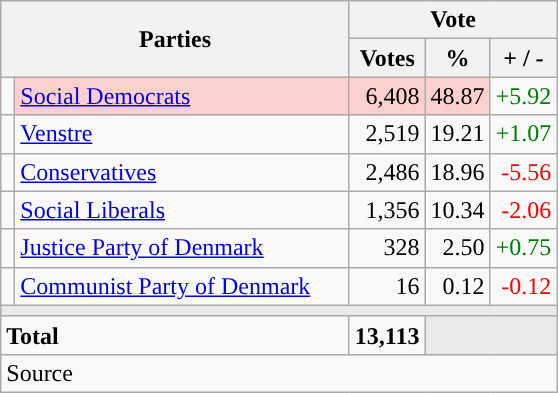<table class="wikitable" style="text-align:right;">
<tr>
<th style="text-align:centre;" rowspan="2" colspan="2" width="225">Parties</th>
<th colspan="3">Vote</th>
</tr>
<tr>
<th width="15">Votes</th>
<th width="15">%</th>
<th width="15">+ / -</th>
</tr>
<tr>
<td width="2" style="color:inherit;background:"></td>
<td bgcolor=#fbd0ce  align="left"><a href='#'>Social Democrats</a></td>
<td bgcolor=#fbd0ce>6,408</td>
<td bgcolor=#fbd0ce>48.87</td>
<td style=color:green;>+5.92</td>
</tr>
<tr>
<td width="2" style="color:inherit;background:"></td>
<td align="left"><a href='#'>Venstre</a></td>
<td>2,519</td>
<td>19.21</td>
<td style=color:green;>+1.07</td>
</tr>
<tr>
<td width="2" style="color:inherit;background:"></td>
<td align="left"><a href='#'>Conservatives</a></td>
<td>2,486</td>
<td>18.96</td>
<td style=color:red;>-5.56</td>
</tr>
<tr>
<td width="2" style="color:inherit;background:"></td>
<td align="left"><a href='#'>Social Liberals</a></td>
<td>1,356</td>
<td>10.34</td>
<td style=color:red;>-2.06</td>
</tr>
<tr>
<td width="2" style="color:inherit;background:"></td>
<td align="left"><a href='#'>Justice Party of Denmark</a></td>
<td>328</td>
<td>2.50</td>
<td style=color:green;>+0.75</td>
</tr>
<tr>
<td width="2" style="color:inherit;background:"></td>
<td align="left"><a href='#'>Communist Party of Denmark</a></td>
<td>16</td>
<td>0.12</td>
<td style=color:red;>-0.12</td>
</tr>
<tr>
<td colspan="7" bgcolor="#E9E9E9"></td>
</tr>
<tr>
<td align="left" colspan="2"><strong>Total</strong></td>
<td><strong>13,113</strong></td>
<td bgcolor="#E9E9E9" colspan="2"></td>
</tr>
<tr>
<td align="left" colspan="6">Source</td>
</tr>
</table>
